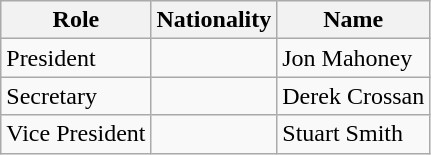<table class="wikitable" style="text-align: center">
<tr>
<th>Role</th>
<th>Nationality</th>
<th>Name</th>
</tr>
<tr>
<td align=left>President</td>
<td></td>
<td align=left>Jon Mahoney</td>
</tr>
<tr>
<td align=left>Secretary</td>
<td></td>
<td align=left>Derek Crossan</td>
</tr>
<tr>
<td align=left>Vice President</td>
<td></td>
<td align=left>Stuart Smith</td>
</tr>
</table>
